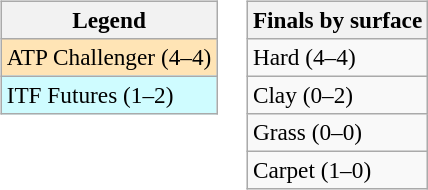<table>
<tr valign=top>
<td><br><table class=wikitable style=font-size:97%>
<tr>
<th>Legend</th>
</tr>
<tr bgcolor=moccasin>
<td>ATP Challenger (4–4)</td>
</tr>
<tr bgcolor=cffcff>
<td>ITF Futures (1–2)</td>
</tr>
</table>
</td>
<td><br><table class=wikitable style=font-size:97%>
<tr>
<th>Finals by surface</th>
</tr>
<tr>
<td>Hard (4–4)</td>
</tr>
<tr>
<td>Clay (0–2)</td>
</tr>
<tr>
<td>Grass (0–0)</td>
</tr>
<tr>
<td>Carpet (1–0)</td>
</tr>
</table>
</td>
</tr>
</table>
